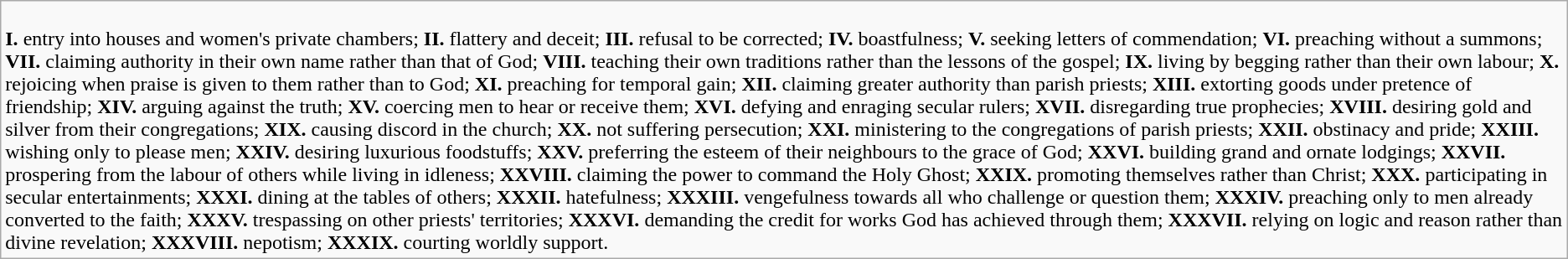<table class="wikitable">
<tr>
<td><br><strong>I.</strong> entry into houses and women's private chambers;
<strong>II.</strong> flattery and deceit;
<strong>III.</strong> refusal to be corrected;
<strong>IV.</strong> boastfulness;
<strong>V.</strong> seeking letters of commendation;
<strong>VI.</strong> preaching without a summons;
<strong>VII.</strong> claiming authority in their own name rather than that of God;
<strong>VIII.</strong> teaching their own traditions rather than the lessons of the gospel;
<strong>IX.</strong> living by begging rather than their own labour;
<strong>X.</strong> rejoicing when praise is given to them rather than to God;
<strong>XI.</strong> preaching for temporal gain;
<strong>XII.</strong> claiming greater authority than parish priests;
<strong>XIII.</strong> extorting goods under pretence of friendship;
<strong>XIV.</strong> arguing against the truth;
<strong>XV.</strong> coercing men to hear or receive them;
<strong>XVI.</strong> defying and enraging secular rulers;
<strong>XVII.</strong> disregarding true prophecies;
<strong>XVIII.</strong> desiring gold and silver from their congregations;
<strong>XIX.</strong> causing discord in the church;
<strong>XX.</strong> not suffering persecution;
<strong>XXI.</strong> ministering to the congregations of parish priests;
<strong>XXII.</strong> obstinacy and pride;
<strong>XXIII.</strong> wishing only to please men;
<strong>XXIV.</strong> desiring luxurious foodstuffs;
<strong>XXV.</strong> preferring the esteem of their neighbours to the grace of God;
<strong>XXVI.</strong> building grand and ornate lodgings;
<strong>XXVII.</strong> prospering from the labour of others while living in idleness;
<strong>XXVIII.</strong> claiming the power to command the Holy Ghost;
<strong>XXIX.</strong> promoting themselves rather than Christ;
<strong>XXX.</strong> participating in secular entertainments;
<strong>XXXI.</strong> dining at the tables of others;
<strong>XXXII.</strong> hatefulness;
<strong>XXXIII.</strong> vengefulness towards all who challenge or question them;
<strong>XXXIV.</strong> preaching only to men already converted to the faith;
<strong>XXXV.</strong> trespassing on other priests' territories;
<strong>XXXVI.</strong> demanding the credit for works God has achieved through them;
<strong>XXXVII.</strong> relying on logic and reason rather than divine revelation;
<strong>XXXVIII.</strong> nepotism;
<strong>XXXIX.</strong> courting worldly support.</td>
</tr>
</table>
